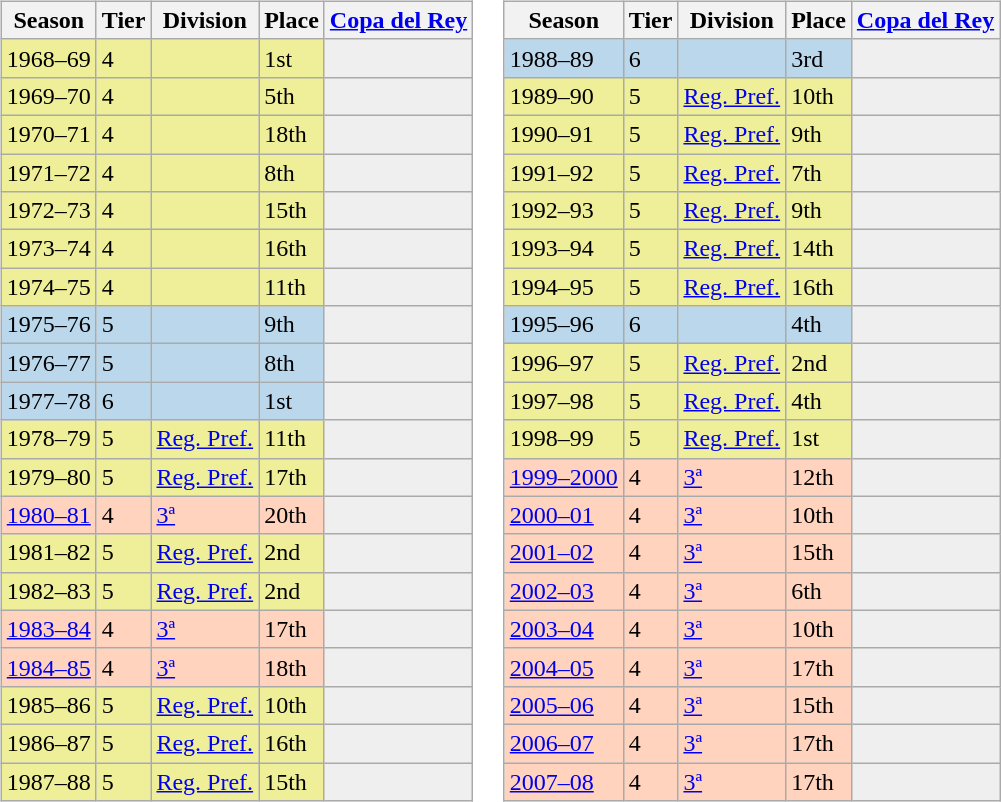<table>
<tr>
<td valign="top" width=0%><br><table class="wikitable">
<tr style="background:#f0f6fa;">
<th>Season</th>
<th>Tier</th>
<th>Division</th>
<th>Place</th>
<th><a href='#'>Copa del Rey</a></th>
</tr>
<tr>
<td style="background:#EFEF99;">1968–69</td>
<td style="background:#EFEF99;">4</td>
<td style="background:#EFEF99;"></td>
<td style="background:#EFEF99;">1st</td>
<th style="background:#efefef;"></th>
</tr>
<tr>
<td style="background:#EFEF99;">1969–70</td>
<td style="background:#EFEF99;">4</td>
<td style="background:#EFEF99;"></td>
<td style="background:#EFEF99;">5th</td>
<th style="background:#efefef;"></th>
</tr>
<tr>
<td style="background:#EFEF99;">1970–71</td>
<td style="background:#EFEF99;">4</td>
<td style="background:#EFEF99;"></td>
<td style="background:#EFEF99;">18th</td>
<th style="background:#efefef;"></th>
</tr>
<tr>
<td style="background:#EFEF99;">1971–72</td>
<td style="background:#EFEF99;">4</td>
<td style="background:#EFEF99;"></td>
<td style="background:#EFEF99;">8th</td>
<th style="background:#efefef;"></th>
</tr>
<tr>
<td style="background:#EFEF99;">1972–73</td>
<td style="background:#EFEF99;">4</td>
<td style="background:#EFEF99;"></td>
<td style="background:#EFEF99;">15th</td>
<th style="background:#efefef;"></th>
</tr>
<tr>
<td style="background:#EFEF99;">1973–74</td>
<td style="background:#EFEF99;">4</td>
<td style="background:#EFEF99;"></td>
<td style="background:#EFEF99;">16th</td>
<th style="background:#efefef;"></th>
</tr>
<tr>
<td style="background:#EFEF99;">1974–75</td>
<td style="background:#EFEF99;">4</td>
<td style="background:#EFEF99;"></td>
<td style="background:#EFEF99;">11th</td>
<th style="background:#efefef;"></th>
</tr>
<tr>
<td style="background:#BBD7EC;">1975–76</td>
<td style="background:#BBD7EC;">5</td>
<td style="background:#BBD7EC;"></td>
<td style="background:#BBD7EC;">9th</td>
<th style="background:#efefef;"></th>
</tr>
<tr>
<td style="background:#BBD7EC;">1976–77</td>
<td style="background:#BBD7EC;">5</td>
<td style="background:#BBD7EC;"></td>
<td style="background:#BBD7EC;">8th</td>
<th style="background:#efefef;"></th>
</tr>
<tr>
<td style="background:#BBD7EC;">1977–78</td>
<td style="background:#BBD7EC;">6</td>
<td style="background:#BBD7EC;"></td>
<td style="background:#BBD7EC;">1st</td>
<th style="background:#efefef;"></th>
</tr>
<tr>
<td style="background:#EFEF99;">1978–79</td>
<td style="background:#EFEF99;">5</td>
<td style="background:#EFEF99;"><a href='#'>Reg. Pref.</a></td>
<td style="background:#EFEF99;">11th</td>
<th style="background:#efefef;"></th>
</tr>
<tr>
<td style="background:#EFEF99;">1979–80</td>
<td style="background:#EFEF99;">5</td>
<td style="background:#EFEF99;"><a href='#'>Reg. Pref.</a></td>
<td style="background:#EFEF99;">17th</td>
<th style="background:#efefef;"></th>
</tr>
<tr>
<td style="background:#FFD3BD;"><a href='#'>1980–81</a></td>
<td style="background:#FFD3BD;">4</td>
<td style="background:#FFD3BD;"><a href='#'>3ª</a></td>
<td style="background:#FFD3BD;">20th</td>
<th style="background:#efefef;"></th>
</tr>
<tr>
<td style="background:#EFEF99;">1981–82</td>
<td style="background:#EFEF99;">5</td>
<td style="background:#EFEF99;"><a href='#'>Reg. Pref.</a></td>
<td style="background:#EFEF99;">2nd</td>
<th style="background:#efefef;"></th>
</tr>
<tr>
<td style="background:#EFEF99;">1982–83</td>
<td style="background:#EFEF99;">5</td>
<td style="background:#EFEF99;"><a href='#'>Reg. Pref.</a></td>
<td style="background:#EFEF99;">2nd</td>
<th style="background:#efefef;"></th>
</tr>
<tr>
<td style="background:#FFD3BD;"><a href='#'>1983–84</a></td>
<td style="background:#FFD3BD;">4</td>
<td style="background:#FFD3BD;"><a href='#'>3ª</a></td>
<td style="background:#FFD3BD;">17th</td>
<th style="background:#efefef;"></th>
</tr>
<tr>
<td style="background:#FFD3BD;"><a href='#'>1984–85</a></td>
<td style="background:#FFD3BD;">4</td>
<td style="background:#FFD3BD;"><a href='#'>3ª</a></td>
<td style="background:#FFD3BD;">18th</td>
<th style="background:#efefef;"></th>
</tr>
<tr>
<td style="background:#EFEF99;">1985–86</td>
<td style="background:#EFEF99;">5</td>
<td style="background:#EFEF99;"><a href='#'>Reg. Pref.</a></td>
<td style="background:#EFEF99;">10th</td>
<th style="background:#efefef;"></th>
</tr>
<tr>
<td style="background:#EFEF99;">1986–87</td>
<td style="background:#EFEF99;">5</td>
<td style="background:#EFEF99;"><a href='#'>Reg. Pref.</a></td>
<td style="background:#EFEF99;">16th</td>
<th style="background:#efefef;"></th>
</tr>
<tr>
<td style="background:#EFEF99;">1987–88</td>
<td style="background:#EFEF99;">5</td>
<td style="background:#EFEF99;"><a href='#'>Reg. Pref.</a></td>
<td style="background:#EFEF99;">15th</td>
<th style="background:#efefef;"></th>
</tr>
</table>
</td>
<td valign="top" width=0%><br><table class="wikitable">
<tr style="background:#f0f6fa;">
<th>Season</th>
<th>Tier</th>
<th>Division</th>
<th>Place</th>
<th><a href='#'>Copa del Rey</a></th>
</tr>
<tr>
<td style="background:#BBD7EC;">1988–89</td>
<td style="background:#BBD7EC;">6</td>
<td style="background:#BBD7EC;"></td>
<td style="background:#BBD7EC;">3rd</td>
<th style="background:#efefef;"></th>
</tr>
<tr>
<td style="background:#EFEF99;">1989–90</td>
<td style="background:#EFEF99;">5</td>
<td style="background:#EFEF99;"><a href='#'>Reg. Pref.</a></td>
<td style="background:#EFEF99;">10th</td>
<th style="background:#efefef;"></th>
</tr>
<tr>
<td style="background:#EFEF99;">1990–91</td>
<td style="background:#EFEF99;">5</td>
<td style="background:#EFEF99;"><a href='#'>Reg. Pref.</a></td>
<td style="background:#EFEF99;">9th</td>
<th style="background:#efefef;"></th>
</tr>
<tr>
<td style="background:#EFEF99;">1991–92</td>
<td style="background:#EFEF99;">5</td>
<td style="background:#EFEF99;"><a href='#'>Reg. Pref.</a></td>
<td style="background:#EFEF99;">7th</td>
<th style="background:#efefef;"></th>
</tr>
<tr>
<td style="background:#EFEF99;">1992–93</td>
<td style="background:#EFEF99;">5</td>
<td style="background:#EFEF99;"><a href='#'>Reg. Pref.</a></td>
<td style="background:#EFEF99;">9th</td>
<th style="background:#efefef;"></th>
</tr>
<tr>
<td style="background:#EFEF99;">1993–94</td>
<td style="background:#EFEF99;">5</td>
<td style="background:#EFEF99;"><a href='#'>Reg. Pref.</a></td>
<td style="background:#EFEF99;">14th</td>
<th style="background:#efefef;"></th>
</tr>
<tr>
<td style="background:#EFEF99;">1994–95</td>
<td style="background:#EFEF99;">5</td>
<td style="background:#EFEF99;"><a href='#'>Reg. Pref.</a></td>
<td style="background:#EFEF99;">16th</td>
<th style="background:#efefef;"></th>
</tr>
<tr>
<td style="background:#BBD7EC;">1995–96</td>
<td style="background:#BBD7EC;">6</td>
<td style="background:#BBD7EC;"></td>
<td style="background:#BBD7EC;">4th</td>
<th style="background:#efefef;"></th>
</tr>
<tr>
<td style="background:#EFEF99;">1996–97</td>
<td style="background:#EFEF99;">5</td>
<td style="background:#EFEF99;"><a href='#'>Reg. Pref.</a></td>
<td style="background:#EFEF99;">2nd</td>
<th style="background:#efefef;"></th>
</tr>
<tr>
<td style="background:#EFEF99;">1997–98</td>
<td style="background:#EFEF99;">5</td>
<td style="background:#EFEF99;"><a href='#'>Reg. Pref.</a></td>
<td style="background:#EFEF99;">4th</td>
<th style="background:#efefef;"></th>
</tr>
<tr>
<td style="background:#EFEF99;">1998–99</td>
<td style="background:#EFEF99;">5</td>
<td style="background:#EFEF99;"><a href='#'>Reg. Pref.</a></td>
<td style="background:#EFEF99;">1st</td>
<th style="background:#efefef;"></th>
</tr>
<tr>
<td style="background:#FFD3BD;"><a href='#'>1999–2000</a></td>
<td style="background:#FFD3BD;">4</td>
<td style="background:#FFD3BD;"><a href='#'>3ª</a></td>
<td style="background:#FFD3BD;">12th</td>
<th style="background:#efefef;"></th>
</tr>
<tr>
<td style="background:#FFD3BD;"><a href='#'>2000–01</a></td>
<td style="background:#FFD3BD;">4</td>
<td style="background:#FFD3BD;"><a href='#'>3ª</a></td>
<td style="background:#FFD3BD;">10th</td>
<th style="background:#efefef;"></th>
</tr>
<tr>
<td style="background:#FFD3BD;"><a href='#'>2001–02</a></td>
<td style="background:#FFD3BD;">4</td>
<td style="background:#FFD3BD;"><a href='#'>3ª</a></td>
<td style="background:#FFD3BD;">15th</td>
<th style="background:#efefef;"></th>
</tr>
<tr>
<td style="background:#FFD3BD;"><a href='#'>2002–03</a></td>
<td style="background:#FFD3BD;">4</td>
<td style="background:#FFD3BD;"><a href='#'>3ª</a></td>
<td style="background:#FFD3BD;">6th</td>
<th style="background:#efefef;"></th>
</tr>
<tr>
<td style="background:#FFD3BD;"><a href='#'>2003–04</a></td>
<td style="background:#FFD3BD;">4</td>
<td style="background:#FFD3BD;"><a href='#'>3ª</a></td>
<td style="background:#FFD3BD;">10th</td>
<th style="background:#efefef;"></th>
</tr>
<tr>
<td style="background:#FFD3BD;"><a href='#'>2004–05</a></td>
<td style="background:#FFD3BD;">4</td>
<td style="background:#FFD3BD;"><a href='#'>3ª</a></td>
<td style="background:#FFD3BD;">17th</td>
<th style="background:#efefef;"></th>
</tr>
<tr>
<td style="background:#FFD3BD;"><a href='#'>2005–06</a></td>
<td style="background:#FFD3BD;">4</td>
<td style="background:#FFD3BD;"><a href='#'>3ª</a></td>
<td style="background:#FFD3BD;">15th</td>
<th style="background:#efefef;"></th>
</tr>
<tr>
<td style="background:#FFD3BD;"><a href='#'>2006–07</a></td>
<td style="background:#FFD3BD;">4</td>
<td style="background:#FFD3BD;"><a href='#'>3ª</a></td>
<td style="background:#FFD3BD;">17th</td>
<th style="background:#efefef;"></th>
</tr>
<tr>
<td style="background:#FFD3BD;"><a href='#'>2007–08</a></td>
<td style="background:#FFD3BD;">4</td>
<td style="background:#FFD3BD;"><a href='#'>3ª</a></td>
<td style="background:#FFD3BD;">17th</td>
<th style="background:#efefef;"></th>
</tr>
</table>
</td>
</tr>
</table>
